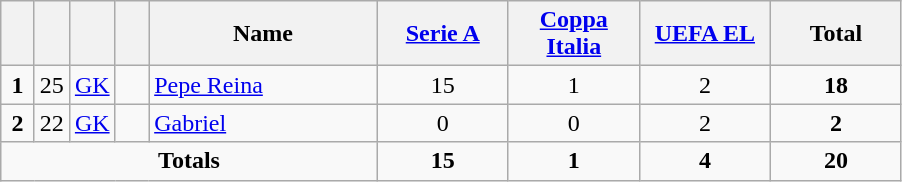<table class="wikitable" style="text-align:center">
<tr>
<th width=15></th>
<th width=15></th>
<th width=15></th>
<th width=15></th>
<th width=145>Name</th>
<th width=80><a href='#'>Serie A</a></th>
<th width=80><a href='#'>Coppa Italia</a></th>
<th width=80><a href='#'>UEFA EL</a></th>
<th width=80>Total</th>
</tr>
<tr>
<td><strong>1</strong></td>
<td>25</td>
<td><a href='#'>GK</a></td>
<td></td>
<td align=left><a href='#'>Pepe Reina</a></td>
<td>15</td>
<td>1</td>
<td>2</td>
<td><strong>18</strong></td>
</tr>
<tr>
<td><strong>2</strong></td>
<td>22</td>
<td><a href='#'>GK</a></td>
<td></td>
<td align=left><a href='#'>Gabriel</a></td>
<td>0</td>
<td>0</td>
<td>2</td>
<td><strong>2</strong></td>
</tr>
<tr>
<td colspan=5><strong>Totals</strong></td>
<td><strong>15</strong></td>
<td><strong>1</strong></td>
<td><strong>4</strong></td>
<td><strong>20</strong></td>
</tr>
</table>
